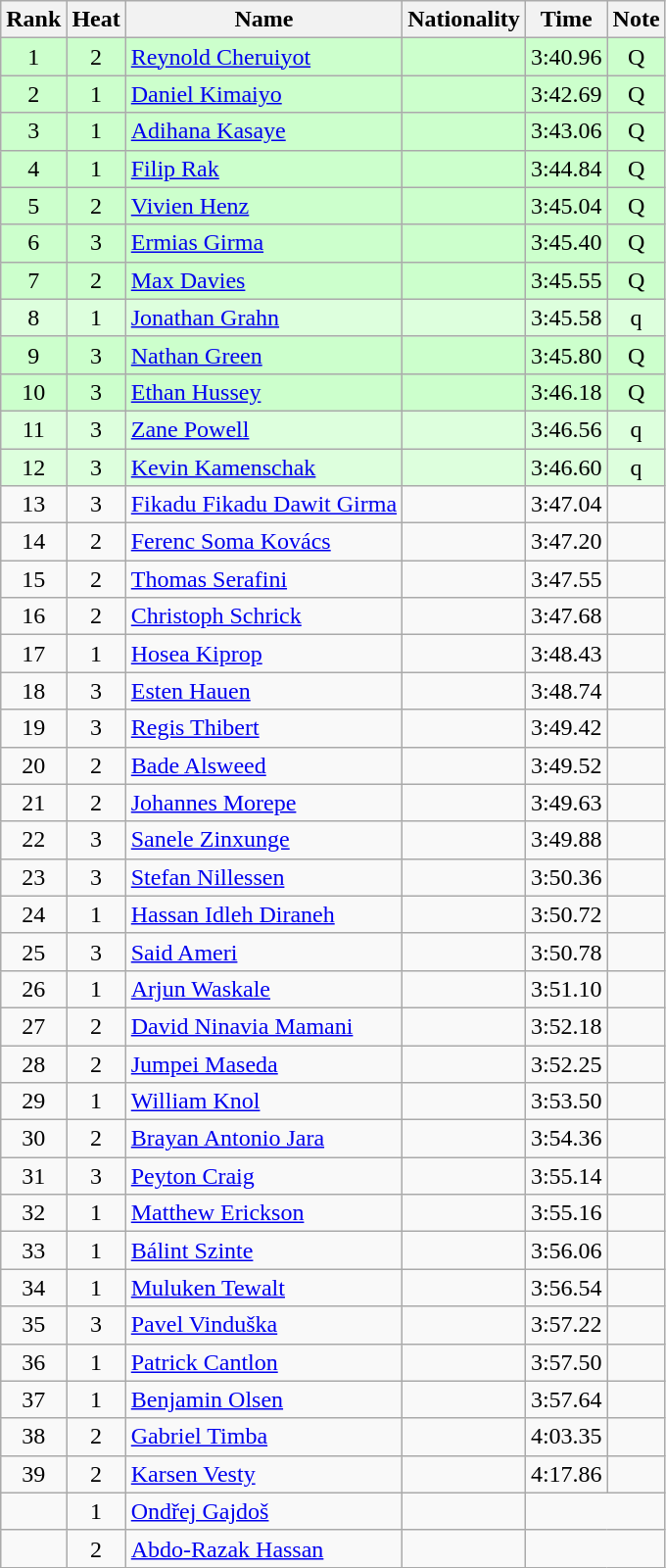<table class="wikitable sortable" style="text-align:center">
<tr>
<th>Rank</th>
<th>Heat</th>
<th>Name</th>
<th>Nationality</th>
<th>Time</th>
<th>Note</th>
</tr>
<tr bgcolor=ccffcc>
<td>1</td>
<td>2</td>
<td align=left><a href='#'>Reynold Cheruiyot</a></td>
<td align=left></td>
<td>3:40.96</td>
<td>Q</td>
</tr>
<tr bgcolor=ccffcc>
<td>2</td>
<td>1</td>
<td align=left><a href='#'>Daniel Kimaiyo</a></td>
<td align=left></td>
<td>3:42.69</td>
<td>Q</td>
</tr>
<tr bgcolor=ccffcc>
<td>3</td>
<td>1</td>
<td align=left><a href='#'>Adihana Kasaye</a></td>
<td align=left></td>
<td>3:43.06</td>
<td>Q</td>
</tr>
<tr bgcolor=ccffcc>
<td>4</td>
<td>1</td>
<td align=left><a href='#'>Filip Rak</a></td>
<td align=left></td>
<td>3:44.84</td>
<td>Q</td>
</tr>
<tr bgcolor=ccffcc>
<td>5</td>
<td>2</td>
<td align=left><a href='#'>Vivien Henz</a></td>
<td align=left></td>
<td>3:45.04</td>
<td>Q</td>
</tr>
<tr bgcolor=ccffcc>
<td>6</td>
<td>3</td>
<td align=left><a href='#'>Ermias Girma</a></td>
<td align=left></td>
<td>3:45.40</td>
<td>Q</td>
</tr>
<tr bgcolor=ccffcc>
<td>7</td>
<td>2</td>
<td align=left><a href='#'>Max Davies</a></td>
<td align=left></td>
<td>3:45.55</td>
<td>Q</td>
</tr>
<tr bgcolor=ddffdd>
<td>8</td>
<td>1</td>
<td align=left><a href='#'>Jonathan Grahn</a></td>
<td align=left></td>
<td>3:45.58</td>
<td>q</td>
</tr>
<tr bgcolor=ccffcc>
<td>9</td>
<td>3</td>
<td align=left><a href='#'>Nathan Green</a></td>
<td align=left></td>
<td>3:45.80</td>
<td>Q</td>
</tr>
<tr bgcolor=ccffcc>
<td>10</td>
<td>3</td>
<td align=left><a href='#'>Ethan Hussey</a></td>
<td align=left></td>
<td>3:46.18</td>
<td>Q</td>
</tr>
<tr bgcolor=ddffdd>
<td>11</td>
<td>3</td>
<td align=left><a href='#'>Zane Powell</a></td>
<td align=left></td>
<td>3:46.56</td>
<td>q</td>
</tr>
<tr bgcolor=ddffdd>
<td>12</td>
<td>3</td>
<td align=left><a href='#'>Kevin Kamenschak</a></td>
<td align=left></td>
<td>3:46.60</td>
<td>q</td>
</tr>
<tr>
<td>13</td>
<td>3</td>
<td align=left><a href='#'>Fikadu Fikadu Dawit Girma</a></td>
<td align=left></td>
<td>3:47.04</td>
<td></td>
</tr>
<tr>
<td>14</td>
<td>2</td>
<td align=left><a href='#'>Ferenc Soma Kovács</a></td>
<td align=left></td>
<td>3:47.20</td>
<td></td>
</tr>
<tr>
<td>15</td>
<td>2</td>
<td align=left><a href='#'>Thomas Serafini</a></td>
<td align=left></td>
<td>3:47.55</td>
<td></td>
</tr>
<tr>
<td>16</td>
<td>2</td>
<td align=left><a href='#'>Christoph Schrick</a></td>
<td align=left></td>
<td>3:47.68</td>
<td></td>
</tr>
<tr>
<td>17</td>
<td>1</td>
<td align=left><a href='#'>Hosea Kiprop</a></td>
<td align=left></td>
<td>3:48.43</td>
<td></td>
</tr>
<tr>
<td>18</td>
<td>3</td>
<td align=left><a href='#'>Esten Hauen</a></td>
<td align=left></td>
<td>3:48.74</td>
<td></td>
</tr>
<tr>
<td>19</td>
<td>3</td>
<td align=left><a href='#'>Regis Thibert</a></td>
<td align=left></td>
<td>3:49.42</td>
<td></td>
</tr>
<tr>
<td>20</td>
<td>2</td>
<td align=left><a href='#'>Bade Alsweed</a></td>
<td align=left></td>
<td>3:49.52</td>
<td></td>
</tr>
<tr>
<td>21</td>
<td>2</td>
<td align=left><a href='#'>Johannes Morepe</a></td>
<td align=left></td>
<td>3:49.63</td>
<td></td>
</tr>
<tr>
<td>22</td>
<td>3</td>
<td align=left><a href='#'>Sanele Zinxunge</a></td>
<td align=left></td>
<td>3:49.88</td>
<td></td>
</tr>
<tr>
<td>23</td>
<td>3</td>
<td align=left><a href='#'>Stefan Nillessen</a></td>
<td align=left></td>
<td>3:50.36</td>
<td></td>
</tr>
<tr>
<td>24</td>
<td>1</td>
<td align=left><a href='#'>Hassan Idleh Diraneh</a></td>
<td align=left></td>
<td>3:50.72</td>
<td></td>
</tr>
<tr>
<td>25</td>
<td>3</td>
<td align=left><a href='#'>Said Ameri</a></td>
<td align=left></td>
<td>3:50.78</td>
<td></td>
</tr>
<tr>
<td>26</td>
<td>1</td>
<td align=left><a href='#'>Arjun Waskale</a></td>
<td align=left></td>
<td>3:51.10</td>
<td></td>
</tr>
<tr>
<td>27</td>
<td>2</td>
<td align=left><a href='#'>David Ninavia Mamani</a></td>
<td align=left></td>
<td>3:52.18</td>
<td></td>
</tr>
<tr>
<td>28</td>
<td>2</td>
<td align=left><a href='#'>Jumpei Maseda</a></td>
<td align=left></td>
<td>3:52.25</td>
<td></td>
</tr>
<tr>
<td>29</td>
<td>1</td>
<td align=left><a href='#'>William Knol</a></td>
<td align=left></td>
<td>3:53.50</td>
<td></td>
</tr>
<tr>
<td>30</td>
<td>2</td>
<td align=left><a href='#'>Brayan Antonio Jara</a></td>
<td align=left></td>
<td>3:54.36</td>
<td></td>
</tr>
<tr>
<td>31</td>
<td>3</td>
<td align=left><a href='#'>Peyton Craig</a></td>
<td align=left></td>
<td>3:55.14</td>
<td></td>
</tr>
<tr>
<td>32</td>
<td>1</td>
<td align=left><a href='#'>Matthew Erickson</a></td>
<td align=left></td>
<td>3:55.16</td>
<td></td>
</tr>
<tr>
<td>33</td>
<td>1</td>
<td align=left><a href='#'>Bálint Szinte</a></td>
<td align=left></td>
<td>3:56.06</td>
<td></td>
</tr>
<tr>
<td>34</td>
<td>1</td>
<td align=left><a href='#'>Muluken Tewalt</a></td>
<td align=left></td>
<td>3:56.54</td>
<td></td>
</tr>
<tr>
<td>35</td>
<td>3</td>
<td align=left><a href='#'>Pavel Vinduška</a></td>
<td align=left></td>
<td>3:57.22</td>
<td></td>
</tr>
<tr>
<td>36</td>
<td>1</td>
<td align=left><a href='#'>Patrick Cantlon</a></td>
<td align=left></td>
<td>3:57.50</td>
<td></td>
</tr>
<tr>
<td>37</td>
<td>1</td>
<td align=left><a href='#'>Benjamin Olsen</a></td>
<td align=left></td>
<td>3:57.64</td>
<td></td>
</tr>
<tr>
<td>38</td>
<td>2</td>
<td align=left><a href='#'>Gabriel Timba</a></td>
<td align=left></td>
<td>4:03.35</td>
<td></td>
</tr>
<tr>
<td>39</td>
<td>2</td>
<td align=left><a href='#'>Karsen Vesty</a></td>
<td align=left></td>
<td>4:17.86</td>
<td></td>
</tr>
<tr>
<td></td>
<td>1</td>
<td align=left><a href='#'>Ondřej Gajdoš</a></td>
<td align=left></td>
<td colspan=2></td>
</tr>
<tr>
<td></td>
<td>2</td>
<td align=left><a href='#'>Abdo-Razak Hassan</a></td>
<td align=left></td>
<td colspan=2></td>
</tr>
</table>
